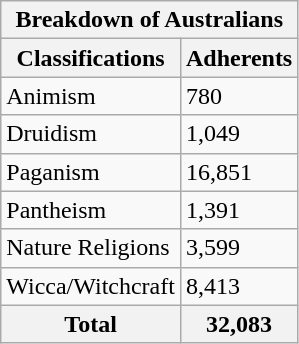<table class="wikitable sortable floatright">
<tr>
<th colspan="2">Breakdown of Australians</th>
</tr>
<tr>
<th>Classifications</th>
<th>Adherents</th>
</tr>
<tr>
<td>Animism</td>
<td>780</td>
</tr>
<tr>
<td>Druidism</td>
<td>1,049</td>
</tr>
<tr>
<td>Paganism</td>
<td>16,851</td>
</tr>
<tr>
<td>Pantheism</td>
<td>1,391</td>
</tr>
<tr>
<td>Nature Religions</td>
<td>3,599</td>
</tr>
<tr>
<td>Wicca/Witchcraft</td>
<td>8,413</td>
</tr>
<tr>
<th>Total</th>
<th>32,083</th>
</tr>
</table>
